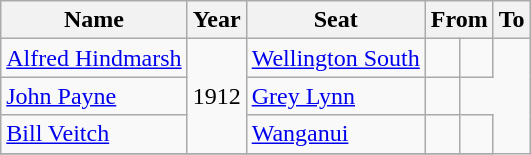<table class="wikitable">
<tr align=center>
<th>Name</th>
<th>Year</th>
<th>Seat</th>
<th colspan=2>From</th>
<th colspan=2>To</th>
</tr>
<tr>
<td><a href='#'>Alfred Hindmarsh</a></td>
<td rowspan=3>1912</td>
<td><a href='#'>Wellington South</a></td>
<td></td>
<td></td>
</tr>
<tr>
<td><a href='#'>John Payne</a></td>
<td><a href='#'>Grey Lynn</a></td>
<td></td>
</tr>
<tr>
<td><a href='#'>Bill Veitch</a></td>
<td><a href='#'>Wanganui</a></td>
<td></td>
<td></td>
</tr>
<tr>
</tr>
</table>
